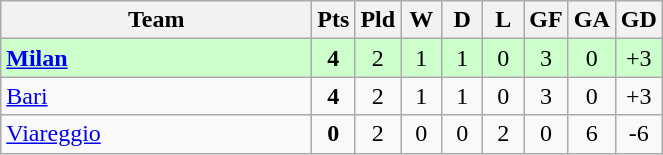<table class="wikitable" style="text-align:center;">
<tr>
<th width=200>Team</th>
<th width=20>Pts</th>
<th width=20>Pld</th>
<th width=20>W</th>
<th width=20>D</th>
<th width=20>L</th>
<th width=20>GF</th>
<th width=20>GA</th>
<th width=20>GD</th>
</tr>
<tr style="background:#ccffcc">
<td style="text-align:left"><strong> <a href='#'>Milan</a></strong></td>
<td><strong>4</strong></td>
<td>2</td>
<td>1</td>
<td>1</td>
<td>0</td>
<td>3</td>
<td>0</td>
<td>+3</td>
</tr>
<tr>
<td style="text-align:left"> <a href='#'>Bari</a></td>
<td><strong>4</strong></td>
<td>2</td>
<td>1</td>
<td>1</td>
<td>0</td>
<td>3</td>
<td>0</td>
<td>+3</td>
</tr>
<tr>
<td style="text-align:left"> <a href='#'>Viareggio</a></td>
<td><strong>0</strong></td>
<td>2</td>
<td>0</td>
<td>0</td>
<td>2</td>
<td>0</td>
<td>6</td>
<td>-6</td>
</tr>
</table>
